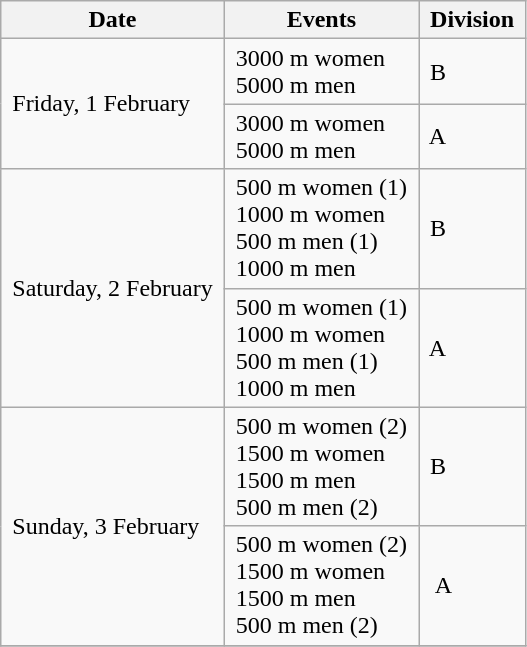<table class="wikitable" border="1">
<tr>
<th> Date </th>
<th> Events </th>
<th> Division </th>
</tr>
<tr>
<td rowspan=2> Friday, 1 February </td>
<td> 3000 m women <br> 5000 m men </td>
<td> B </td>
</tr>
<tr>
<td> 3000 m women <br> 5000 m men </td>
<td> A </td>
</tr>
<tr>
<td rowspan=2> Saturday, 2 February </td>
<td> 500 m women (1) <br> 1000 m women <br> 500 m men (1) <br> 1000 m men </td>
<td> B </td>
</tr>
<tr>
<td> 500 m women (1) <br> 1000 m women <br> 500 m men (1) <br> 1000 m men </td>
<td> A </td>
</tr>
<tr>
<td rowspan=2> Sunday, 3 February </td>
<td> 500 m women (2) <br> 1500 m women <br> 1500 m men <br> 500 m men (2) </td>
<td> B </td>
</tr>
<tr>
<td> 500 m women (2) <br> 1500 m women <br> 1500 m men <br> 500 m men (2) </td>
<td>  A </td>
</tr>
<tr>
</tr>
</table>
